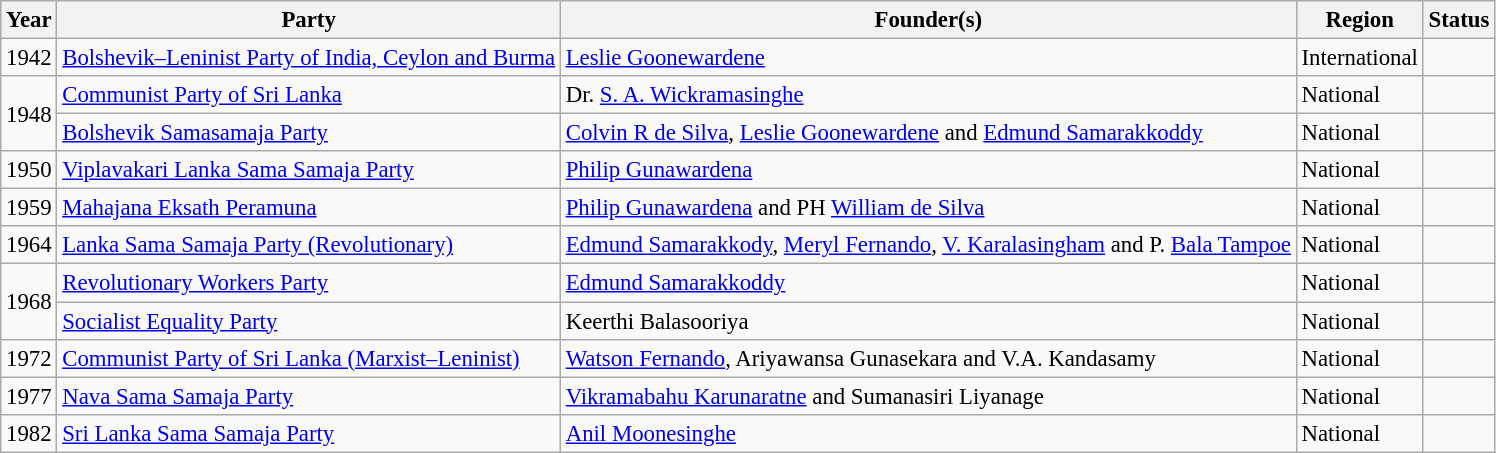<table class="wikitable sortable" style="font-size: 95%;">
<tr>
<th>Year</th>
<th>Party</th>
<th>Founder(s)</th>
<th>Region</th>
<th>Status</th>
</tr>
<tr>
<td>1942</td>
<td><a href='#'>Bolshevik–Leninist Party of India, Ceylon and Burma</a></td>
<td><a href='#'>Leslie Goonewardene</a></td>
<td>International</td>
<td></td>
</tr>
<tr>
<td rowspan="2">1948</td>
<td><a href='#'>Communist Party of Sri Lanka</a></td>
<td>Dr. <a href='#'>S. A. Wickramasinghe</a></td>
<td>National</td>
<td></td>
</tr>
<tr>
<td><a href='#'>Bolshevik Samasamaja Party</a></td>
<td><a href='#'>Colvin R de Silva</a>, <a href='#'>Leslie Goonewardene</a> and <a href='#'>Edmund Samarakkoddy</a></td>
<td>National</td>
<td></td>
</tr>
<tr>
<td>1950</td>
<td><a href='#'>Viplavakari Lanka Sama Samaja Party</a></td>
<td><a href='#'>Philip Gunawardena</a></td>
<td>National</td>
<td></td>
</tr>
<tr>
<td>1959</td>
<td><a href='#'>Mahajana Eksath Peramuna</a></td>
<td><a href='#'>Philip Gunawardena</a> and PH <a href='#'>William de Silva</a></td>
<td>National</td>
<td></td>
</tr>
<tr>
<td>1964</td>
<td><a href='#'>Lanka Sama Samaja Party (Revolutionary)</a></td>
<td><a href='#'>Edmund Samarakkody</a>, <a href='#'>Meryl Fernando</a>, <a href='#'>V. Karalasingham</a> and P. <a href='#'>Bala Tampoe</a></td>
<td>National</td>
<td></td>
</tr>
<tr>
<td rowspan="2">1968</td>
<td><a href='#'>Revolutionary Workers Party</a></td>
<td><a href='#'>Edmund Samarakkoddy</a></td>
<td>National</td>
<td></td>
</tr>
<tr>
<td><a href='#'>Socialist Equality Party</a></td>
<td>Keerthi Balasooriya</td>
<td>National</td>
<td></td>
</tr>
<tr>
<td>1972</td>
<td><a href='#'>Communist Party of Sri Lanka (Marxist–Leninist)</a></td>
<td><a href='#'>Watson Fernando</a>, Ariyawansa Gunasekara and V.A. Kandasamy</td>
<td>National</td>
<td></td>
</tr>
<tr>
<td>1977</td>
<td><a href='#'>Nava Sama Samaja Party</a></td>
<td><a href='#'>Vikramabahu Karunaratne</a> and Sumanasiri Liyanage</td>
<td>National</td>
<td></td>
</tr>
<tr>
<td>1982</td>
<td><a href='#'>Sri Lanka Sama Samaja Party</a></td>
<td><a href='#'>Anil Moonesinghe</a></td>
<td>National</td>
<td></td>
</tr>
</table>
